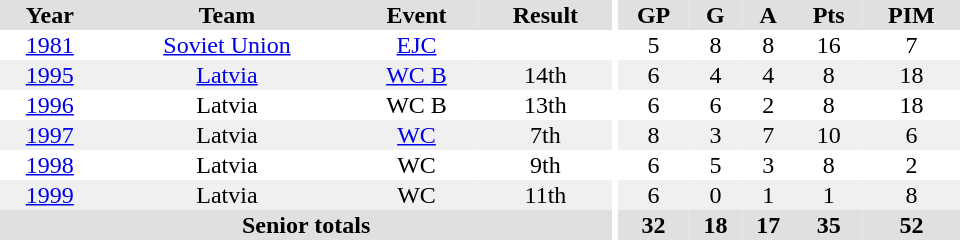<table border="0" cellpadding="1" cellspacing="0" ID="Table3" style="text-align:center; width:40em">
<tr ALIGN="center" bgcolor="#e0e0e0">
<th>Year</th>
<th>Team</th>
<th>Event</th>
<th>Result</th>
<th rowspan="99" bgcolor="#ffffff"></th>
<th>GP</th>
<th>G</th>
<th>A</th>
<th>Pts</th>
<th>PIM</th>
</tr>
<tr>
<td><a href='#'>1981</a></td>
<td><a href='#'>Soviet Union</a></td>
<td><a href='#'>EJC</a></td>
<td></td>
<td>5</td>
<td>8</td>
<td>8</td>
<td>16</td>
<td>7</td>
</tr>
<tr bgcolor="#f0f0f0">
<td><a href='#'>1995</a></td>
<td><a href='#'>Latvia</a></td>
<td><a href='#'>WC B</a></td>
<td>14th</td>
<td>6</td>
<td>4</td>
<td>4</td>
<td>8</td>
<td>18</td>
</tr>
<tr>
<td><a href='#'>1996</a></td>
<td>Latvia</td>
<td>WC B</td>
<td>13th</td>
<td>6</td>
<td>6</td>
<td>2</td>
<td>8</td>
<td>18</td>
</tr>
<tr bgcolor="#f0f0f0">
<td><a href='#'>1997</a></td>
<td>Latvia</td>
<td><a href='#'>WC</a></td>
<td>7th</td>
<td>8</td>
<td>3</td>
<td>7</td>
<td>10</td>
<td>6</td>
</tr>
<tr>
<td><a href='#'>1998</a></td>
<td>Latvia</td>
<td>WC</td>
<td>9th</td>
<td>6</td>
<td>5</td>
<td>3</td>
<td>8</td>
<td>2</td>
</tr>
<tr bgcolor="#f0f0f0">
<td><a href='#'>1999</a></td>
<td>Latvia</td>
<td>WC</td>
<td>11th</td>
<td>6</td>
<td>0</td>
<td>1</td>
<td>1</td>
<td>8</td>
</tr>
<tr bgcolor="#e0e0e0">
<th colspan="4">Senior totals</th>
<th>32</th>
<th>18</th>
<th>17</th>
<th>35</th>
<th>52</th>
</tr>
</table>
